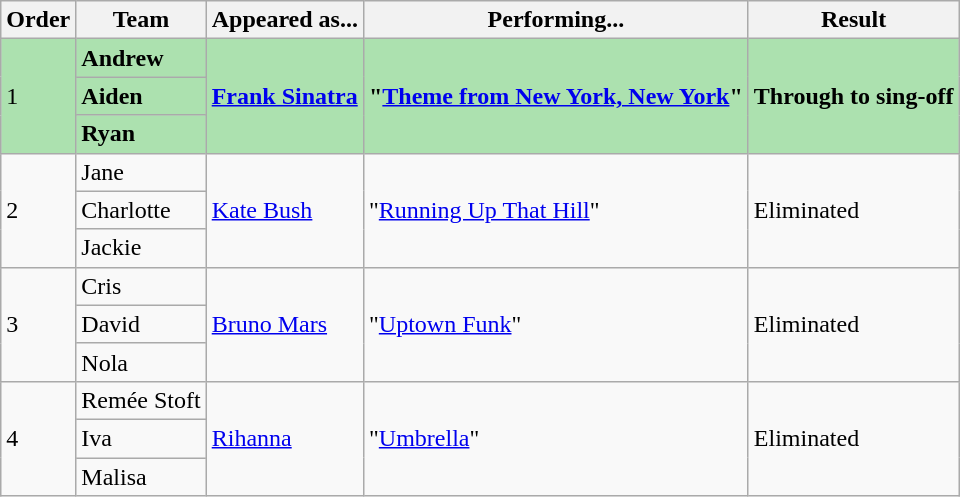<table class="wikitable">
<tr>
<th>Order</th>
<th>Team</th>
<th>Appeared as...</th>
<th>Performing...</th>
<th>Result</th>
</tr>
<tr style="background:#ACE1AF;">
<td rowspan="3" style="background:#ACE1AF;">1</td>
<td style="background:#ACE1AF;"><strong>Andrew</strong></td>
<td rowspan="3" style="background:#ACE1AF;"><strong><a href='#'>Frank Sinatra</a></strong></td>
<td rowspan="3" style="background:#ACE1AF;"><strong>"<a href='#'>Theme from New York, New York</a>"</strong></td>
<td rowspan="3" style="background:#ACE1AF;"><strong>Through to sing-off</strong></td>
</tr>
<tr>
<td style="background:#ACE1AF;"><strong>Aiden</strong></td>
</tr>
<tr>
<td style="background:#ACE1AF;"><strong>Ryan</strong></td>
</tr>
<tr>
<td rowspan="3">2</td>
<td>Jane</td>
<td rowspan="3"><a href='#'>Kate Bush</a></td>
<td rowspan="3">"<a href='#'>Running Up That Hill</a>"</td>
<td rowspan="3">Eliminated</td>
</tr>
<tr>
<td>Charlotte</td>
</tr>
<tr>
<td>Jackie</td>
</tr>
<tr>
<td rowspan="3">3</td>
<td>Cris</td>
<td rowspan="3"><a href='#'>Bruno Mars</a></td>
<td rowspan="3">"<a href='#'>Uptown Funk</a>"</td>
<td rowspan="3">Eliminated</td>
</tr>
<tr>
<td>David</td>
</tr>
<tr>
<td>Nola</td>
</tr>
<tr>
<td rowspan="3">4</td>
<td>Remée Stoft</td>
<td rowspan="3"><a href='#'>Rihanna</a></td>
<td rowspan="3">"<a href='#'>Umbrella</a>"</td>
<td rowspan="3">Eliminated</td>
</tr>
<tr>
<td>Iva</td>
</tr>
<tr>
<td>Malisa</td>
</tr>
</table>
